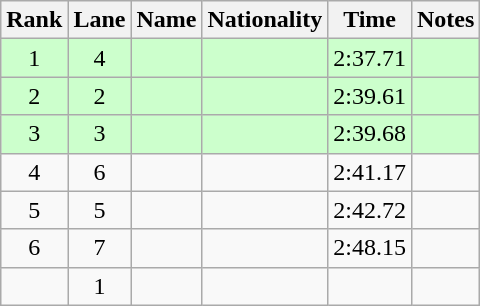<table class="wikitable sortable" style="text-align:center">
<tr>
<th>Rank</th>
<th>Lane</th>
<th>Name</th>
<th>Nationality</th>
<th>Time</th>
<th>Notes</th>
</tr>
<tr bgcolor=ccffcc>
<td>1</td>
<td>4</td>
<td align=left></td>
<td align=left></td>
<td>2:37.71</td>
<td><strong></strong></td>
</tr>
<tr bgcolor=ccffcc>
<td>2</td>
<td>2</td>
<td align=left></td>
<td align=left></td>
<td>2:39.61</td>
<td><strong></strong></td>
</tr>
<tr bgcolor=ccffcc>
<td>3</td>
<td>3</td>
<td align=left></td>
<td align=left></td>
<td>2:39.68</td>
<td><strong></strong></td>
</tr>
<tr>
<td>4</td>
<td>6</td>
<td align=left></td>
<td align=left></td>
<td>2:41.17</td>
<td></td>
</tr>
<tr>
<td>5</td>
<td>5</td>
<td align=left></td>
<td align=left></td>
<td>2:42.72</td>
<td></td>
</tr>
<tr>
<td>6</td>
<td>7</td>
<td align=left></td>
<td align=left></td>
<td>2:48.15</td>
<td></td>
</tr>
<tr>
<td></td>
<td>1</td>
<td align=left></td>
<td align=left></td>
<td></td>
<td><strong></strong></td>
</tr>
</table>
